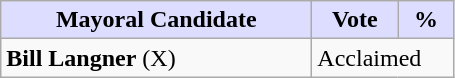<table class="wikitable">
<tr>
<th style="background:#ddf; width:200px;">Mayoral Candidate</th>
<th style="background:#ddf; width:50px;">Vote</th>
<th style="background:#ddf; width:30px;">%</th>
</tr>
<tr>
<td><strong>Bill Langner</strong> (X)</td>
<td colspan="2">Acclaimed</td>
</tr>
</table>
